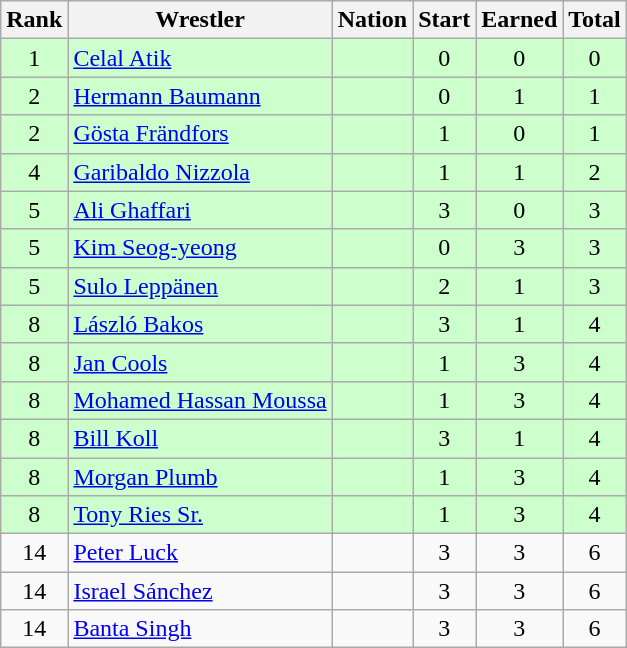<table class="wikitable sortable" style="text-align:center;">
<tr>
<th>Rank</th>
<th>Wrestler</th>
<th>Nation</th>
<th>Start</th>
<th>Earned</th>
<th>Total</th>
</tr>
<tr style="background:#cfc;">
<td>1</td>
<td align=left><a href='#'>Celal Atik</a></td>
<td align=left></td>
<td>0</td>
<td>0</td>
<td>0</td>
</tr>
<tr style="background:#cfc;">
<td>2</td>
<td align=left><a href='#'>Hermann Baumann</a></td>
<td align=left></td>
<td>0</td>
<td>1</td>
<td>1</td>
</tr>
<tr style="background:#cfc;">
<td>2</td>
<td align=left><a href='#'>Gösta Frändfors</a></td>
<td align=left></td>
<td>1</td>
<td>0</td>
<td>1</td>
</tr>
<tr style="background:#cfc;">
<td>4</td>
<td align=left><a href='#'>Garibaldo Nizzola</a></td>
<td align=left></td>
<td>1</td>
<td>1</td>
<td>2</td>
</tr>
<tr style="background:#cfc;">
<td>5</td>
<td align=left><a href='#'>Ali Ghaffari</a></td>
<td align=left></td>
<td>3</td>
<td>0</td>
<td>3</td>
</tr>
<tr style="background:#cfc;">
<td>5</td>
<td align=left><a href='#'>Kim Seog-yeong</a></td>
<td align=left></td>
<td>0</td>
<td>3</td>
<td>3</td>
</tr>
<tr style="background:#cfc;">
<td>5</td>
<td align=left><a href='#'>Sulo Leppänen</a></td>
<td align=left></td>
<td>2</td>
<td>1</td>
<td>3</td>
</tr>
<tr style="background:#cfc;">
<td>8</td>
<td align=left><a href='#'>László Bakos</a></td>
<td align=left></td>
<td>3</td>
<td>1</td>
<td>4</td>
</tr>
<tr style="background:#cfc;">
<td>8</td>
<td align=left><a href='#'>Jan Cools</a></td>
<td align=left></td>
<td>1</td>
<td>3</td>
<td>4</td>
</tr>
<tr style="background:#cfc;">
<td>8</td>
<td align=left><a href='#'>Mohamed Hassan Moussa</a></td>
<td align=left></td>
<td>1</td>
<td>3</td>
<td>4</td>
</tr>
<tr style="background:#cfc;">
<td>8</td>
<td align=left><a href='#'>Bill Koll</a></td>
<td align=left></td>
<td>3</td>
<td>1</td>
<td>4</td>
</tr>
<tr style="background:#cfc;">
<td>8</td>
<td align=left><a href='#'>Morgan Plumb</a></td>
<td align=left></td>
<td>1</td>
<td>3</td>
<td>4</td>
</tr>
<tr style="background:#cfc;">
<td>8</td>
<td align=left><a href='#'>Tony Ries Sr.</a></td>
<td align=left></td>
<td>1</td>
<td>3</td>
<td>4</td>
</tr>
<tr>
<td>14</td>
<td align=left><a href='#'>Peter Luck</a></td>
<td align=left></td>
<td>3</td>
<td>3</td>
<td>6</td>
</tr>
<tr>
<td>14</td>
<td align=left><a href='#'>Israel Sánchez</a></td>
<td align=left></td>
<td>3</td>
<td>3</td>
<td>6</td>
</tr>
<tr>
<td>14</td>
<td align=left><a href='#'>Banta Singh</a></td>
<td align=left></td>
<td>3</td>
<td>3</td>
<td>6</td>
</tr>
</table>
